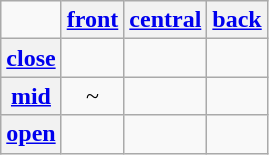<table class="wikitable" style="text-align:center;">
<tr>
<td></td>
<th style=><a href='#'>front</a></th>
<th style=><a href='#'>central</a></th>
<th style=><a href='#'>back</a></th>
</tr>
<tr>
<th style=><a href='#'>close</a></th>
<td></td>
<td></td>
<td></td>
</tr>
<tr>
<th style=><a href='#'>mid</a></th>
<td> ~ </td>
<td></td>
<td></td>
</tr>
<tr>
<th style=><a href='#'>open</a></th>
<td></td>
<td></td>
<td></td>
</tr>
</table>
